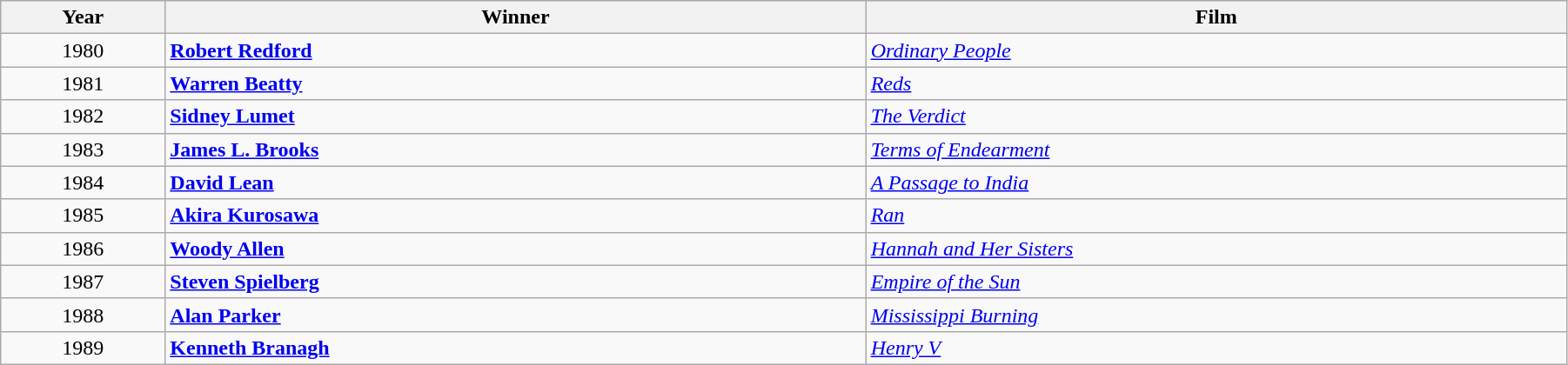<table class="wikitable" width="95%" cellpadding="5">
<tr>
<th width="100"><strong>Year</strong></th>
<th width="450"><strong>Winner</strong></th>
<th width="450"><strong>Film</strong></th>
</tr>
<tr>
<td style="text-align:center;">1980</td>
<td><strong><a href='#'>Robert Redford</a></strong></td>
<td><em><a href='#'>Ordinary People</a></em></td>
</tr>
<tr>
<td style="text-align:center;">1981</td>
<td><strong><a href='#'>Warren Beatty</a></strong></td>
<td><em><a href='#'>Reds</a></em></td>
</tr>
<tr>
<td style="text-align:center;">1982</td>
<td><strong><a href='#'>Sidney Lumet</a></strong></td>
<td><em><a href='#'>The Verdict</a></em></td>
</tr>
<tr>
<td style="text-align:center;">1983</td>
<td><strong><a href='#'>James L. Brooks</a></strong></td>
<td><em><a href='#'>Terms of Endearment</a></em></td>
</tr>
<tr>
<td style="text-align:center;">1984</td>
<td><strong><a href='#'>David Lean</a></strong></td>
<td><em><a href='#'>A Passage to India</a></em></td>
</tr>
<tr>
<td style="text-align:center;">1985</td>
<td><strong><a href='#'>Akira Kurosawa</a></strong></td>
<td><em><a href='#'>Ran</a></em></td>
</tr>
<tr>
<td style="text-align:center;">1986</td>
<td><strong><a href='#'>Woody Allen</a></strong></td>
<td><em><a href='#'>Hannah and Her Sisters</a></em></td>
</tr>
<tr>
<td style="text-align:center;">1987</td>
<td><strong><a href='#'>Steven Spielberg</a></strong></td>
<td><em><a href='#'>Empire of the Sun</a></em></td>
</tr>
<tr>
<td style="text-align:center;">1988</td>
<td><strong><a href='#'>Alan Parker</a></strong></td>
<td><em><a href='#'>Mississippi Burning</a></em></td>
</tr>
<tr>
<td style="text-align:center;">1989</td>
<td><strong><a href='#'>Kenneth Branagh</a></strong></td>
<td><em><a href='#'>Henry V</a></em></td>
</tr>
</table>
